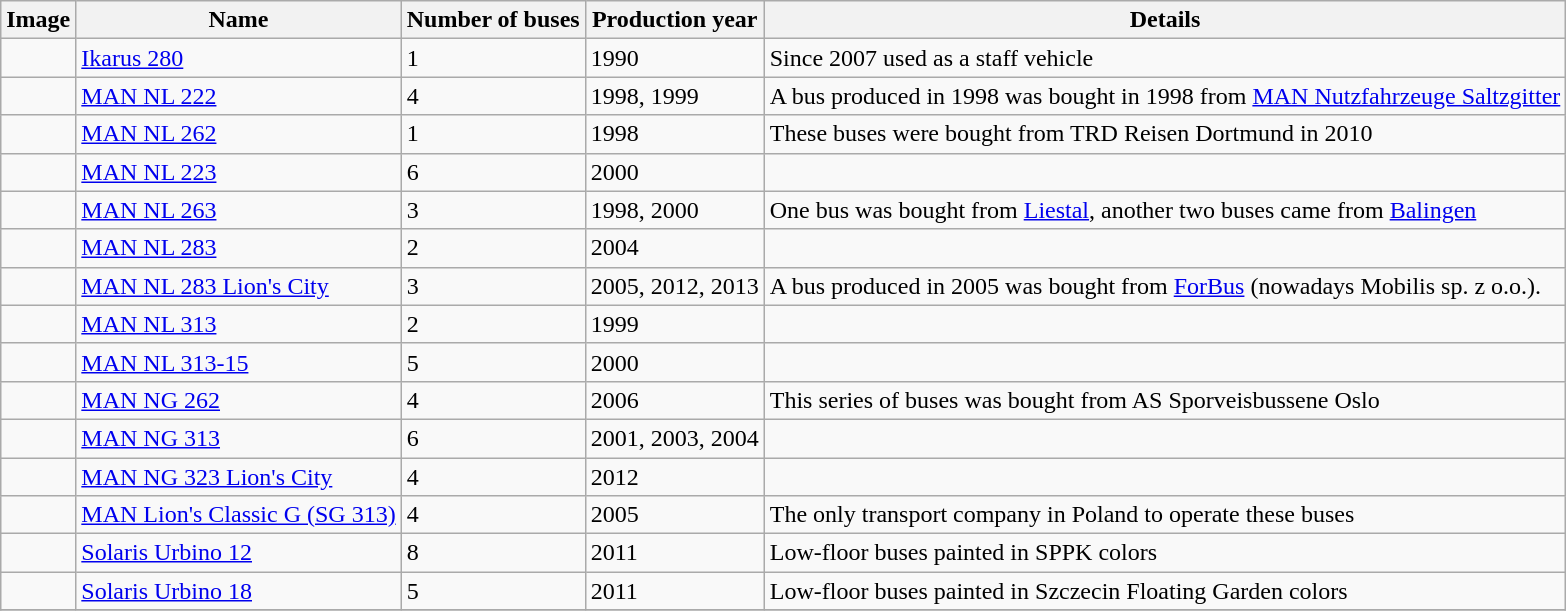<table class="wikitable sortable">
<tr>
<th>Image</th>
<th>Name</th>
<th>Number of buses</th>
<th>Production year</th>
<th>Details</th>
</tr>
<tr>
<td></td>
<td><a href='#'>Ikarus 280</a></td>
<td>1</td>
<td>1990</td>
<td>Since 2007 used as a staff vehicle</td>
</tr>
<tr>
<td></td>
<td><a href='#'>MAN NL 222</a></td>
<td>4</td>
<td>1998, 1999</td>
<td>A bus produced in 1998 was bought in 1998 from <a href='#'>MAN Nutzfahrzeuge Saltzgitter</a></td>
</tr>
<tr>
<td></td>
<td><a href='#'>MAN NL 262</a></td>
<td>1</td>
<td>1998</td>
<td>These buses were bought from TRD Reisen Dortmund in 2010</td>
</tr>
<tr>
<td></td>
<td><a href='#'>MAN NL 223</a></td>
<td>6</td>
<td>2000</td>
<td></td>
</tr>
<tr>
<td></td>
<td><a href='#'>MAN NL 263</a></td>
<td>3</td>
<td>1998, 2000</td>
<td>One bus was bought from <a href='#'>Liestal</a>, another two buses came from <a href='#'>Balingen</a></td>
</tr>
<tr>
<td></td>
<td><a href='#'>MAN NL 283</a></td>
<td>2</td>
<td>2004</td>
<td></td>
</tr>
<tr>
<td></td>
<td><a href='#'>MAN NL 283 Lion's City</a></td>
<td>3</td>
<td>2005, 2012, 2013</td>
<td>A bus produced in 2005 was bought from <a href='#'>ForBus</a> (nowadays Mobilis sp. z o.o.).</td>
</tr>
<tr>
<td></td>
<td><a href='#'>MAN NL 313</a></td>
<td>2</td>
<td>1999</td>
<td></td>
</tr>
<tr>
<td></td>
<td><a href='#'>MAN NL 313-15</a></td>
<td>5</td>
<td>2000</td>
<td></td>
</tr>
<tr>
<td></td>
<td><a href='#'>MAN NG 262</a></td>
<td>4</td>
<td>2006</td>
<td>This series of buses was bought from AS Sporveisbussene Oslo</td>
</tr>
<tr>
<td></td>
<td><a href='#'>MAN NG 313</a></td>
<td>6</td>
<td>2001, 2003, 2004</td>
<td></td>
</tr>
<tr>
<td></td>
<td><a href='#'>MAN NG 323 Lion's City</a></td>
<td>4</td>
<td>2012</td>
<td></td>
</tr>
<tr>
<td></td>
<td><a href='#'>MAN Lion's Classic G (SG 313)</a></td>
<td>4</td>
<td>2005</td>
<td>The only transport company in Poland to operate these buses</td>
</tr>
<tr>
<td></td>
<td><a href='#'>Solaris Urbino 12</a></td>
<td>8</td>
<td>2011</td>
<td>Low-floor buses painted in SPPK colors</td>
</tr>
<tr>
<td></td>
<td><a href='#'>Solaris Urbino 18</a></td>
<td>5</td>
<td>2011</td>
<td>Low-floor buses painted in Szczecin Floating Garden colors</td>
</tr>
<tr>
</tr>
</table>
